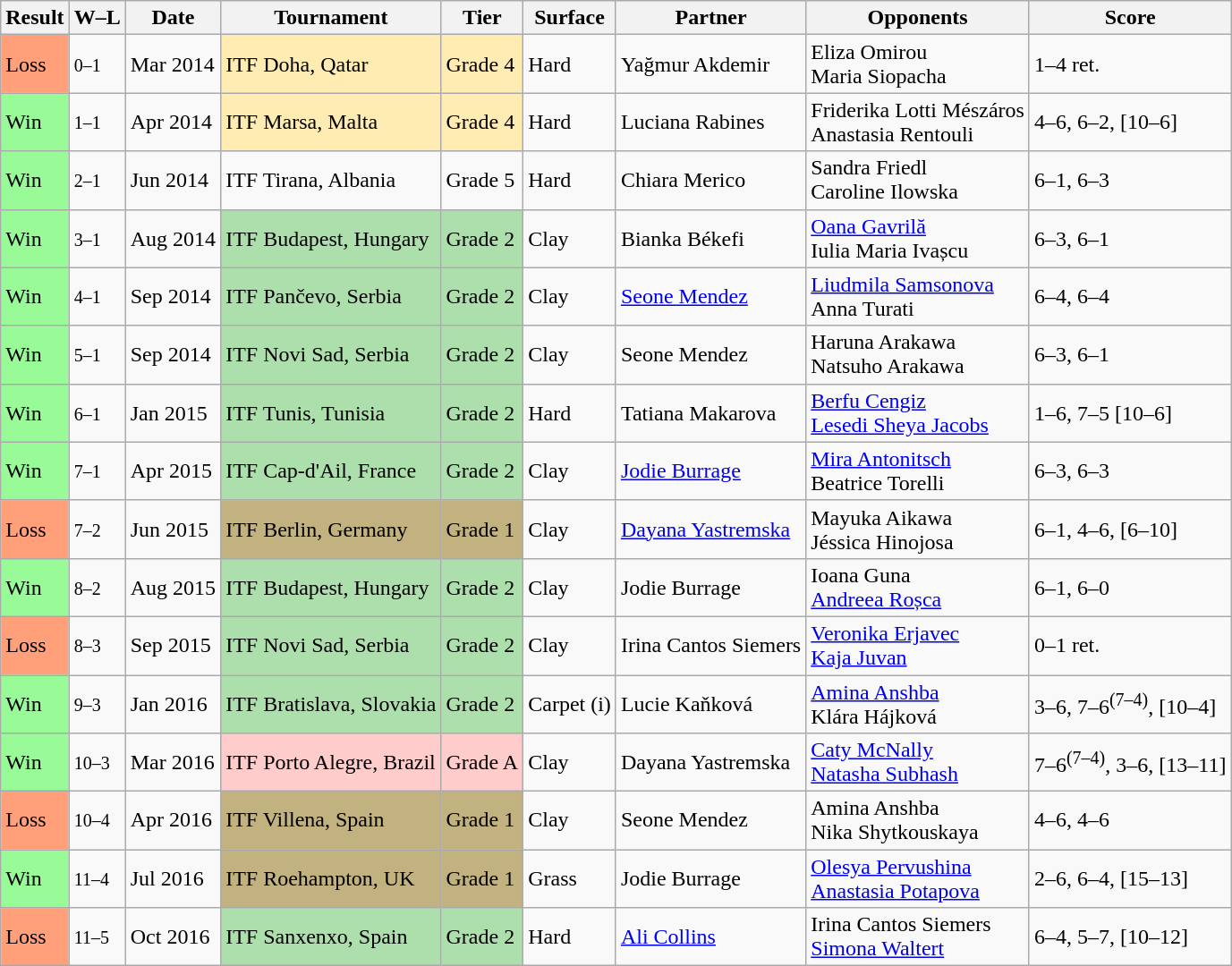<table class="sortable wikitable">
<tr>
<th>Result</th>
<th class="unsortable">W–L</th>
<th>Date</th>
<th>Tournament</th>
<th>Tier</th>
<th>Surface</th>
<th>Partner</th>
<th>Opponents</th>
<th class="unsortable">Score</th>
</tr>
<tr>
<td style="background:#ffa07a;">Loss</td>
<td><small>0–1</small></td>
<td>Mar 2014</td>
<td bgcolor="#ffecb2">ITF Doha, Qatar</td>
<td bgcolor="#ffecb2">Grade 4</td>
<td>Hard</td>
<td> Yağmur Akdemir</td>
<td> Eliza Omirou <br>  Maria Siopacha</td>
<td>1–4 ret.</td>
</tr>
<tr>
<td bgcolor="98FB98">Win</td>
<td><small>1–1</small></td>
<td>Apr 2014</td>
<td bgcolor="#ffecb2">ITF Marsa, Malta</td>
<td bgcolor="#ffecb2">Grade 4</td>
<td>Hard</td>
<td> Luciana Rabines</td>
<td> Friderika Lotti Mészáros <br>  Anastasia Rentouli</td>
<td>4–6, 6–2, [10–6]</td>
</tr>
<tr>
<td bgcolor="98FB98">Win</td>
<td><small>2–1</small></td>
<td>Jun 2014</td>
<td>ITF Tirana, Albania</td>
<td>Grade 5</td>
<td>Hard</td>
<td> Chiara Merico</td>
<td> Sandra Friedl <br>  Caroline Ilowska</td>
<td>6–1, 6–3</td>
</tr>
<tr>
<td bgcolor="98FB98">Win</td>
<td><small>3–1</small></td>
<td>Aug 2014</td>
<td bgcolor="#ADDFAD">ITF Budapest, Hungary</td>
<td bgcolor="#ADDFAD">Grade 2</td>
<td>Clay</td>
<td> Bianka Békefi</td>
<td> <a href='#'>Oana Gavrilă</a> <br>  Iulia Maria Ivașcu</td>
<td>6–3, 6–1</td>
</tr>
<tr>
<td bgcolor="98FB98">Win</td>
<td><small>4–1</small></td>
<td>Sep 2014</td>
<td bgcolor="#ADDFAD">ITF Pančevo, Serbia</td>
<td bgcolor="#ADDFAD">Grade 2</td>
<td>Clay</td>
<td> <a href='#'>Seone Mendez</a></td>
<td> <a href='#'>Liudmila Samsonova</a> <br>  Anna Turati</td>
<td>6–4, 6–4</td>
</tr>
<tr>
<td bgcolor="98FB98">Win</td>
<td><small>5–1</small></td>
<td>Sep 2014</td>
<td bgcolor="#ADDFAD">ITF Novi Sad, Serbia</td>
<td bgcolor="#ADDFAD">Grade 2</td>
<td>Clay</td>
<td> Seone Mendez</td>
<td> Haruna Arakawa <br>  Natsuho Arakawa</td>
<td>6–3, 6–1</td>
</tr>
<tr>
<td bgcolor="98FB98">Win</td>
<td><small>6–1</small></td>
<td>Jan 2015</td>
<td bgcolor="#ADDFAD">ITF Tunis, Tunisia</td>
<td bgcolor="#ADDFAD">Grade 2</td>
<td>Hard</td>
<td> Tatiana Makarova</td>
<td> <a href='#'>Berfu Cengiz</a> <br>  <a href='#'>Lesedi Sheya Jacobs</a></td>
<td>1–6, 7–5 [10–6]</td>
</tr>
<tr>
<td bgcolor="98FB98">Win</td>
<td><small>7–1</small></td>
<td>Apr 2015</td>
<td bgcolor="#ADDFAD">ITF Cap-d'Ail, France</td>
<td bgcolor="#ADDFAD">Grade 2</td>
<td>Clay</td>
<td> <a href='#'>Jodie Burrage</a></td>
<td> <a href='#'>Mira Antonitsch</a> <br>  Beatrice Torelli</td>
<td>6–3, 6–3</td>
</tr>
<tr>
<td style="background:#ffa07a;">Loss</td>
<td><small>7–2</small></td>
<td>Jun 2015</td>
<td bgcolor="#C2B280">ITF Berlin, Germany</td>
<td bgcolor="#C2B280">Grade 1</td>
<td>Clay</td>
<td> <a href='#'>Dayana Yastremska</a></td>
<td> Mayuka Aikawa <br>  Jéssica Hinojosa</td>
<td>6–1, 4–6, [6–10]</td>
</tr>
<tr>
<td bgcolor="98FB98">Win</td>
<td><small>8–2</small></td>
<td>Aug 2015</td>
<td bgcolor="#ADDFAD">ITF Budapest, Hungary</td>
<td bgcolor="#ADDFAD">Grade 2</td>
<td>Clay</td>
<td> Jodie Burrage</td>
<td> Ioana Guna <br>  <a href='#'>Andreea Roșca</a></td>
<td>6–1, 6–0</td>
</tr>
<tr>
<td style="background:#ffa07a;">Loss</td>
<td><small>8–3</small></td>
<td>Sep 2015</td>
<td bgcolor="#ADDFAD">ITF Novi Sad, Serbia</td>
<td bgcolor="#ADDFAD">Grade 2</td>
<td>Clay</td>
<td> Irina Cantos Siemers</td>
<td> <a href='#'>Veronika Erjavec</a> <br>  <a href='#'>Kaja Juvan</a></td>
<td>0–1 ret.</td>
</tr>
<tr>
<td bgcolor="98FB98">Win</td>
<td><small>9–3</small></td>
<td>Jan 2016</td>
<td bgcolor="#ADDFAD">ITF Bratislava, Slovakia</td>
<td bgcolor="#ADDFAD">Grade 2</td>
<td>Carpet (i)</td>
<td> Lucie Kaňková</td>
<td> <a href='#'>Amina Anshba</a> <br>  Klára Hájková</td>
<td>3–6, 7–6<sup>(7–4)</sup>, [10–4]</td>
</tr>
<tr>
<td bgcolor="98FB98">Win</td>
<td><small>10–3</small></td>
<td>Mar 2016</td>
<td bgcolor=ffcccc>ITF Porto Alegre, Brazil</td>
<td bgcolor=ffcccc>Grade A</td>
<td>Clay</td>
<td> Dayana Yastremska</td>
<td> <a href='#'>Caty McNally</a> <br>  <a href='#'>Natasha Subhash</a></td>
<td>7–6<sup>(7–4)</sup>, 3–6, [13–11]</td>
</tr>
<tr>
<td style="background:#ffa07a;">Loss</td>
<td><small>10–4</small></td>
<td>Apr 2016</td>
<td bgcolor="#C2B280">ITF Villena, Spain</td>
<td bgcolor="#C2B280">Grade 1</td>
<td>Clay</td>
<td> Seone Mendez</td>
<td> Amina Anshba <br>  Nika Shytkouskaya</td>
<td>4–6, 4–6</td>
</tr>
<tr>
<td bgcolor="98FB98">Win</td>
<td><small>11–4</small></td>
<td>Jul 2016</td>
<td bgcolor="#C2B280">ITF Roehampton, UK</td>
<td bgcolor="#C2B280">Grade 1</td>
<td>Grass</td>
<td> Jodie Burrage</td>
<td> <a href='#'>Olesya Pervushina</a> <br>  <a href='#'>Anastasia Potapova</a></td>
<td>2–6, 6–4, [15–13]</td>
</tr>
<tr>
<td style="background:#ffa07a;">Loss</td>
<td><small>11–5</small></td>
<td>Oct 2016</td>
<td bgcolor="#ADDFAD">ITF Sanxenxo, Spain</td>
<td bgcolor="#ADDFAD">Grade 2</td>
<td>Hard</td>
<td> <a href='#'>Ali Collins</a></td>
<td> Irina Cantos Siemers <br>  <a href='#'>Simona Waltert</a></td>
<td>6–4, 5–7, [10–12]</td>
</tr>
</table>
